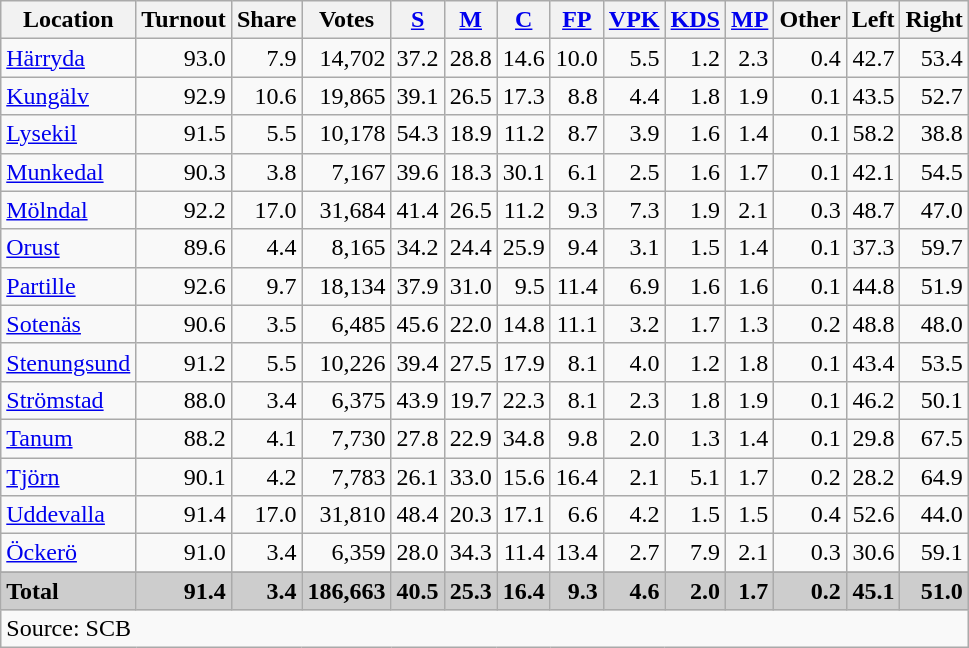<table class="wikitable sortable" style=text-align:right>
<tr>
<th>Location</th>
<th>Turnout</th>
<th>Share</th>
<th>Votes</th>
<th><a href='#'>S</a></th>
<th><a href='#'>M</a></th>
<th><a href='#'>C</a></th>
<th><a href='#'>FP</a></th>
<th><a href='#'>VPK</a></th>
<th><a href='#'>KDS</a></th>
<th><a href='#'>MP</a></th>
<th>Other</th>
<th>Left</th>
<th>Right</th>
</tr>
<tr>
<td align=left><a href='#'>Härryda</a></td>
<td>93.0</td>
<td>7.9</td>
<td>14,702</td>
<td>37.2</td>
<td>28.8</td>
<td>14.6</td>
<td>10.0</td>
<td>5.5</td>
<td>1.2</td>
<td>2.3</td>
<td>0.4</td>
<td>42.7</td>
<td>53.4</td>
</tr>
<tr>
<td align=left><a href='#'>Kungälv</a></td>
<td>92.9</td>
<td>10.6</td>
<td>19,865</td>
<td>39.1</td>
<td>26.5</td>
<td>17.3</td>
<td>8.8</td>
<td>4.4</td>
<td>1.8</td>
<td>1.9</td>
<td>0.1</td>
<td>43.5</td>
<td>52.7</td>
</tr>
<tr>
<td align=left><a href='#'>Lysekil</a></td>
<td>91.5</td>
<td>5.5</td>
<td>10,178</td>
<td>54.3</td>
<td>18.9</td>
<td>11.2</td>
<td>8.7</td>
<td>3.9</td>
<td>1.6</td>
<td>1.4</td>
<td>0.1</td>
<td>58.2</td>
<td>38.8</td>
</tr>
<tr>
<td align=left><a href='#'>Munkedal</a></td>
<td>90.3</td>
<td>3.8</td>
<td>7,167</td>
<td>39.6</td>
<td>18.3</td>
<td>30.1</td>
<td>6.1</td>
<td>2.5</td>
<td>1.6</td>
<td>1.7</td>
<td>0.1</td>
<td>42.1</td>
<td>54.5</td>
</tr>
<tr>
<td align=left><a href='#'>Mölndal</a></td>
<td>92.2</td>
<td>17.0</td>
<td>31,684</td>
<td>41.4</td>
<td>26.5</td>
<td>11.2</td>
<td>9.3</td>
<td>7.3</td>
<td>1.9</td>
<td>2.1</td>
<td>0.3</td>
<td>48.7</td>
<td>47.0</td>
</tr>
<tr>
<td align=left><a href='#'>Orust</a></td>
<td>89.6</td>
<td>4.4</td>
<td>8,165</td>
<td>34.2</td>
<td>24.4</td>
<td>25.9</td>
<td>9.4</td>
<td>3.1</td>
<td>1.5</td>
<td>1.4</td>
<td>0.1</td>
<td>37.3</td>
<td>59.7</td>
</tr>
<tr>
<td align=left><a href='#'>Partille</a></td>
<td>92.6</td>
<td>9.7</td>
<td>18,134</td>
<td>37.9</td>
<td>31.0</td>
<td>9.5</td>
<td>11.4</td>
<td>6.9</td>
<td>1.6</td>
<td>1.6</td>
<td>0.1</td>
<td>44.8</td>
<td>51.9</td>
</tr>
<tr>
<td align=left><a href='#'>Sotenäs</a></td>
<td>90.6</td>
<td>3.5</td>
<td>6,485</td>
<td>45.6</td>
<td>22.0</td>
<td>14.8</td>
<td>11.1</td>
<td>3.2</td>
<td>1.7</td>
<td>1.3</td>
<td>0.2</td>
<td>48.8</td>
<td>48.0</td>
</tr>
<tr>
<td align=left><a href='#'>Stenungsund</a></td>
<td>91.2</td>
<td>5.5</td>
<td>10,226</td>
<td>39.4</td>
<td>27.5</td>
<td>17.9</td>
<td>8.1</td>
<td>4.0</td>
<td>1.2</td>
<td>1.8</td>
<td>0.1</td>
<td>43.4</td>
<td>53.5</td>
</tr>
<tr>
<td align=left><a href='#'>Strömstad</a></td>
<td>88.0</td>
<td>3.4</td>
<td>6,375</td>
<td>43.9</td>
<td>19.7</td>
<td>22.3</td>
<td>8.1</td>
<td>2.3</td>
<td>1.8</td>
<td>1.9</td>
<td>0.1</td>
<td>46.2</td>
<td>50.1</td>
</tr>
<tr>
<td align=left><a href='#'>Tanum</a></td>
<td>88.2</td>
<td>4.1</td>
<td>7,730</td>
<td>27.8</td>
<td>22.9</td>
<td>34.8</td>
<td>9.8</td>
<td>2.0</td>
<td>1.3</td>
<td>1.4</td>
<td>0.1</td>
<td>29.8</td>
<td>67.5</td>
</tr>
<tr>
<td align=left><a href='#'>Tjörn</a></td>
<td>90.1</td>
<td>4.2</td>
<td>7,783</td>
<td>26.1</td>
<td>33.0</td>
<td>15.6</td>
<td>16.4</td>
<td>2.1</td>
<td>5.1</td>
<td>1.7</td>
<td>0.2</td>
<td>28.2</td>
<td>64.9</td>
</tr>
<tr>
<td align=left><a href='#'>Uddevalla</a></td>
<td>91.4</td>
<td>17.0</td>
<td>31,810</td>
<td>48.4</td>
<td>20.3</td>
<td>17.1</td>
<td>6.6</td>
<td>4.2</td>
<td>1.5</td>
<td>1.5</td>
<td>0.4</td>
<td>52.6</td>
<td>44.0</td>
</tr>
<tr>
<td align=left><a href='#'>Öckerö</a></td>
<td>91.0</td>
<td>3.4</td>
<td>6,359</td>
<td>28.0</td>
<td>34.3</td>
<td>11.4</td>
<td>13.4</td>
<td>2.7</td>
<td>7.9</td>
<td>2.1</td>
<td>0.3</td>
<td>30.6</td>
<td>59.1</td>
</tr>
<tr>
</tr>
<tr style="background:#CDCDCD;">
<td align=left><strong>Total</strong></td>
<td><strong>91.4</strong></td>
<td><strong>3.4</strong></td>
<td><strong>186,663</strong></td>
<td><strong>40.5</strong></td>
<td><strong>25.3</strong></td>
<td><strong>16.4</strong></td>
<td><strong>9.3</strong></td>
<td><strong>4.6</strong></td>
<td><strong>2.0</strong></td>
<td><strong>1.7</strong></td>
<td><strong>0.2</strong></td>
<td><strong>45.1</strong></td>
<td><strong>51.0</strong></td>
</tr>
<tr>
<td align=left colspan=14>Source: SCB </td>
</tr>
</table>
